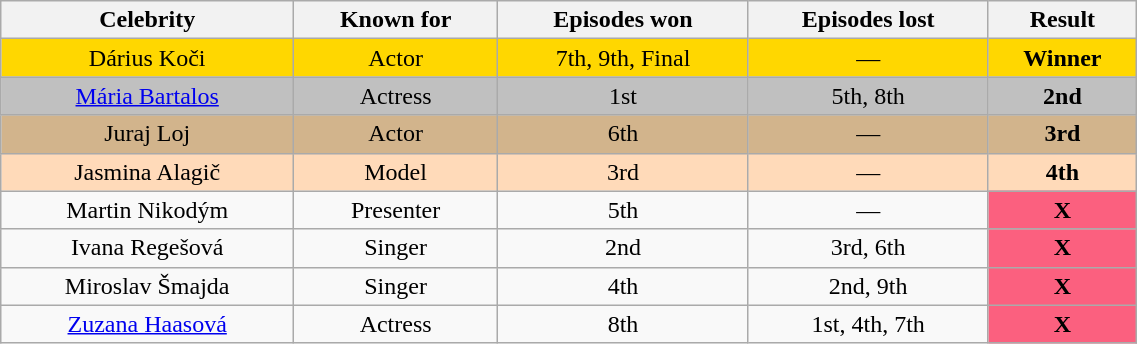<table class="wikitable"; style="width:60%; text-align:center;">
<tr>
<th>Celebrity</th>
<th>Known for</th>
<th>Episodes won</th>
<th>Episodes lost</th>
<th>Result</th>
</tr>
<tr bgcolor=gold>
<td>Dárius Koči</td>
<td>Actor</td>
<td>7th, 9th, Final</td>
<td>—</td>
<td><strong>Winner</strong></td>
</tr>
<tr bgcolor=silver>
<td><a href='#'>Mária Bartalos</a></td>
<td>Actress</td>
<td>1st</td>
<td>5th, 8th</td>
<td><strong>2nd</strong></td>
</tr>
<tr bgcolor=tan>
<td>Juraj Loj</td>
<td>Actor</td>
<td>6th</td>
<td>—</td>
<td><strong>3rd</strong></td>
</tr>
<tr bgcolor=peachpuff>
<td>Jasmina Alagič</td>
<td>Model</td>
<td>3rd</td>
<td>—</td>
<td><strong>4th</strong></td>
</tr>
<tr>
<td>Martin Nikodým</td>
<td>Presenter</td>
<td>5th</td>
<td>—</td>
<td bgcolor="#FB607F"><strong>X</strong></td>
</tr>
<tr>
<td>Ivana Regešová</td>
<td>Singer</td>
<td>2nd</td>
<td>3rd, 6th</td>
<td bgcolor="#FB607F"><strong>X</strong></td>
</tr>
<tr>
<td>Miroslav Šmajda</td>
<td>Singer</td>
<td>4th</td>
<td>2nd, 9th</td>
<td bgcolor="#FB607F"><strong>X</strong></td>
</tr>
<tr>
<td><a href='#'>Zuzana Haasová</a></td>
<td>Actress</td>
<td>8th</td>
<td>1st, 4th, 7th</td>
<td bgcolor="#FB607F"><strong>X</strong></td>
</tr>
</table>
